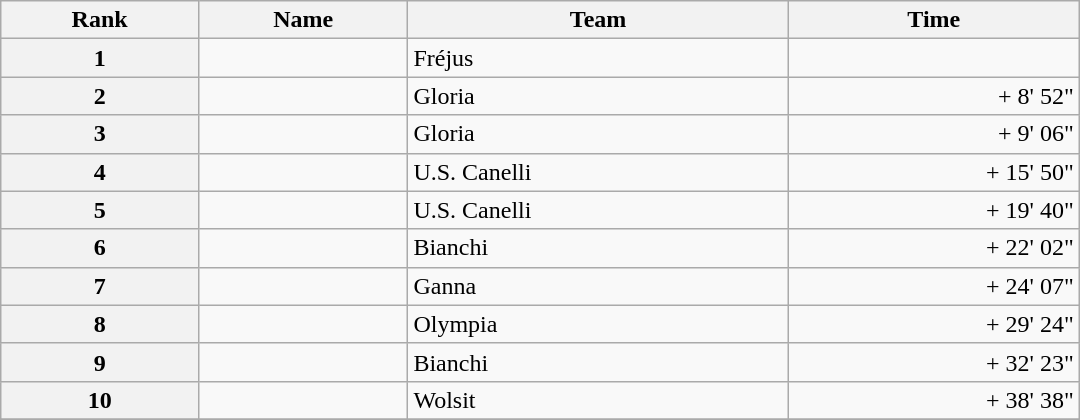<table class="wikitable" style="width:45em;margin-bottom:0;">
<tr>
<th>Rank</th>
<th>Name</th>
<th>Team</th>
<th>Time</th>
</tr>
<tr>
<th style="text-align:center">1</th>
<td> </td>
<td>Fréjus</td>
<td align="right"></td>
</tr>
<tr>
<th style="text-align:center">2</th>
<td></td>
<td>Gloria</td>
<td align="right">+ 8' 52"</td>
</tr>
<tr>
<th style="text-align:center">3</th>
<td></td>
<td>Gloria</td>
<td align="right">+ 9' 06"</td>
</tr>
<tr>
<th style="text-align:center">4</th>
<td></td>
<td>U.S. Canelli</td>
<td align="right">+ 15' 50"</td>
</tr>
<tr>
<th style="text-align:center">5</th>
<td></td>
<td>U.S. Canelli</td>
<td align="right">+ 19' 40"</td>
</tr>
<tr>
<th style="text-align:center">6</th>
<td></td>
<td>Bianchi</td>
<td align="right">+ 22' 02"</td>
</tr>
<tr>
<th style="text-align:center">7</th>
<td></td>
<td>Ganna</td>
<td align="right">+ 24' 07"</td>
</tr>
<tr>
<th style="text-align:center">8</th>
<td></td>
<td>Olympia</td>
<td align="right">+ 29' 24"</td>
</tr>
<tr>
<th style="text-align:center">9</th>
<td></td>
<td>Bianchi</td>
<td align="right">+ 32' 23"</td>
</tr>
<tr>
<th style="text-align:center">10</th>
<td></td>
<td>Wolsit</td>
<td align="right">+ 38' 38"</td>
</tr>
<tr>
</tr>
</table>
